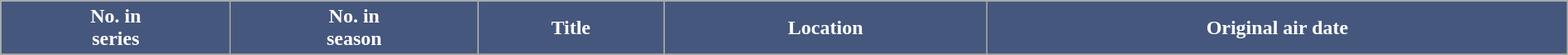<table class="wikitable plainrowheaders" style="width: 100%; margin-right: 0;">
<tr>
<th style="background:#46577d; color:#fff;">No. in<br>series</th>
<th style="background:#46577d; color:#fff;">No. in<br>season</th>
<th style="background:#46577d; color:#fff;">Title</th>
<th style="background:#46577d; color:#fff;">Location</th>
<th style="background:#46577d; color:#fff;">Original air date</th>
</tr>
<tr>
</tr>
</table>
